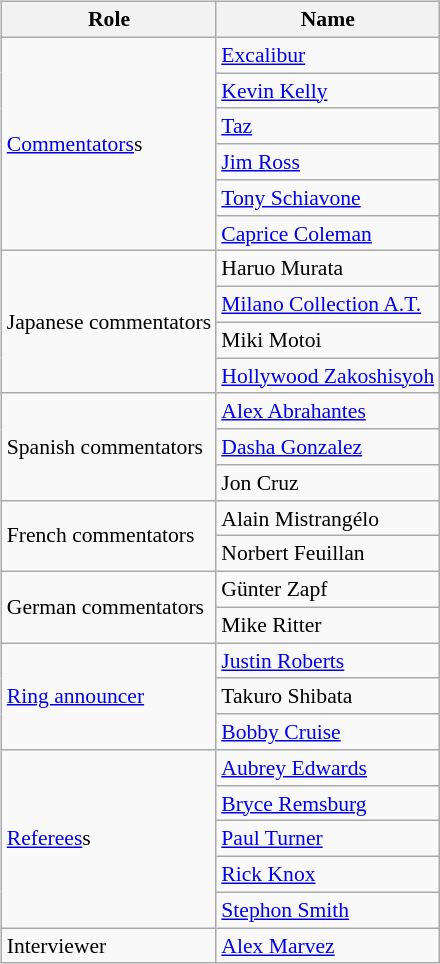<table class=wikitable style="font-size:90%; margin: 0.5em 0 0.5em 1em; float: right; clear: right;">
<tr>
<th>Role</th>
<th>Name</th>
</tr>
<tr>
<td rowspan=6><a href='#'>Commentators</a>s</td>
<td><a href='#'>Excalibur</a></td>
</tr>
<tr>
<td><a href='#'>Kevin Kelly</a></td>
</tr>
<tr>
<td><a href='#'>Taz</a></td>
</tr>
<tr>
<td><a href='#'>Jim Ross</a> </td>
</tr>
<tr>
<td><a href='#'>Tony Schiavone</a> </td>
</tr>
<tr>
<td><a href='#'>Caprice Coleman</a> </td>
</tr>
<tr>
<td rowspan=4>Japanese commentators</td>
<td>Haruo Murata</td>
</tr>
<tr>
<td><a href='#'>Milano Collection A.T.</a></td>
</tr>
<tr>
<td>Miki Motoi</td>
</tr>
<tr>
<td><a href='#'>Hollywood Zakoshisyoh</a> </td>
</tr>
<tr>
<td rowspan=3>Spanish commentators</td>
<td><a href='#'>Alex Abrahantes</a></td>
</tr>
<tr>
<td><a href='#'>Dasha Gonzalez</a></td>
</tr>
<tr>
<td>Jon Cruz</td>
</tr>
<tr>
<td rowspan=2>French commentators</td>
<td>Alain Mistrangélo</td>
</tr>
<tr>
<td>Norbert Feuillan</td>
</tr>
<tr>
<td rowspan=2>German commentators</td>
<td>Günter Zapf</td>
</tr>
<tr>
<td>Mike Ritter</td>
</tr>
<tr>
<td rowspan=3><a href='#'>Ring announcer</a></td>
<td><a href='#'>Justin Roberts</a></td>
</tr>
<tr>
<td>Takuro Shibata</td>
</tr>
<tr>
<td><a href='#'>Bobby Cruise</a> </td>
</tr>
<tr>
<td rowspan=5><a href='#'>Referees</a>s</td>
<td><a href='#'>Aubrey Edwards</a></td>
</tr>
<tr>
<td><a href='#'>Bryce Remsburg</a></td>
</tr>
<tr>
<td><a href='#'>Paul Turner</a></td>
</tr>
<tr>
<td><a href='#'>Rick Knox</a></td>
</tr>
<tr>
<td><a href='#'>Stephon Smith</a></td>
</tr>
<tr>
<td rowspan=1>Interviewer</td>
<td><a href='#'>Alex Marvez</a></td>
</tr>
</table>
